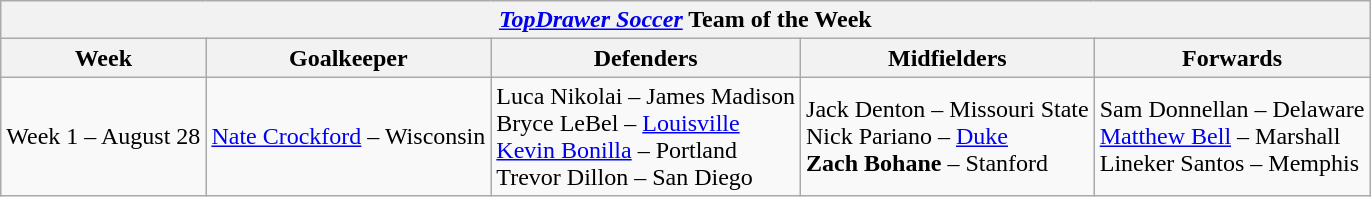<table class="wikitable collapsible collapsed">
<tr>
<th colspan="6"><em><a href='#'>TopDrawer Soccer</a></em> Team of the Week</th>
</tr>
<tr>
<th>Week</th>
<th>Goalkeeper</th>
<th>Defenders</th>
<th>Midfielders</th>
<th>Forwards</th>
</tr>
<tr>
<td>Week 1 – August 28</td>
<td><a href='#'>Nate Crockford</a> – Wisconsin</td>
<td>Luca Nikolai – James Madison<br>Bryce LeBel – <a href='#'>Louisville</a><br><a href='#'>Kevin Bonilla</a> – Portland<br>Trevor Dillon – San Diego</td>
<td>Jack Denton – Missouri State<br>Nick Pariano – <a href='#'>Duke</a><br><strong>Zach Bohane</strong> – Stanford</td>
<td>Sam Donnellan – Delaware<br><a href='#'>Matthew Bell</a> – Marshall<br>Lineker Santos – Memphis</td>
</tr>
</table>
